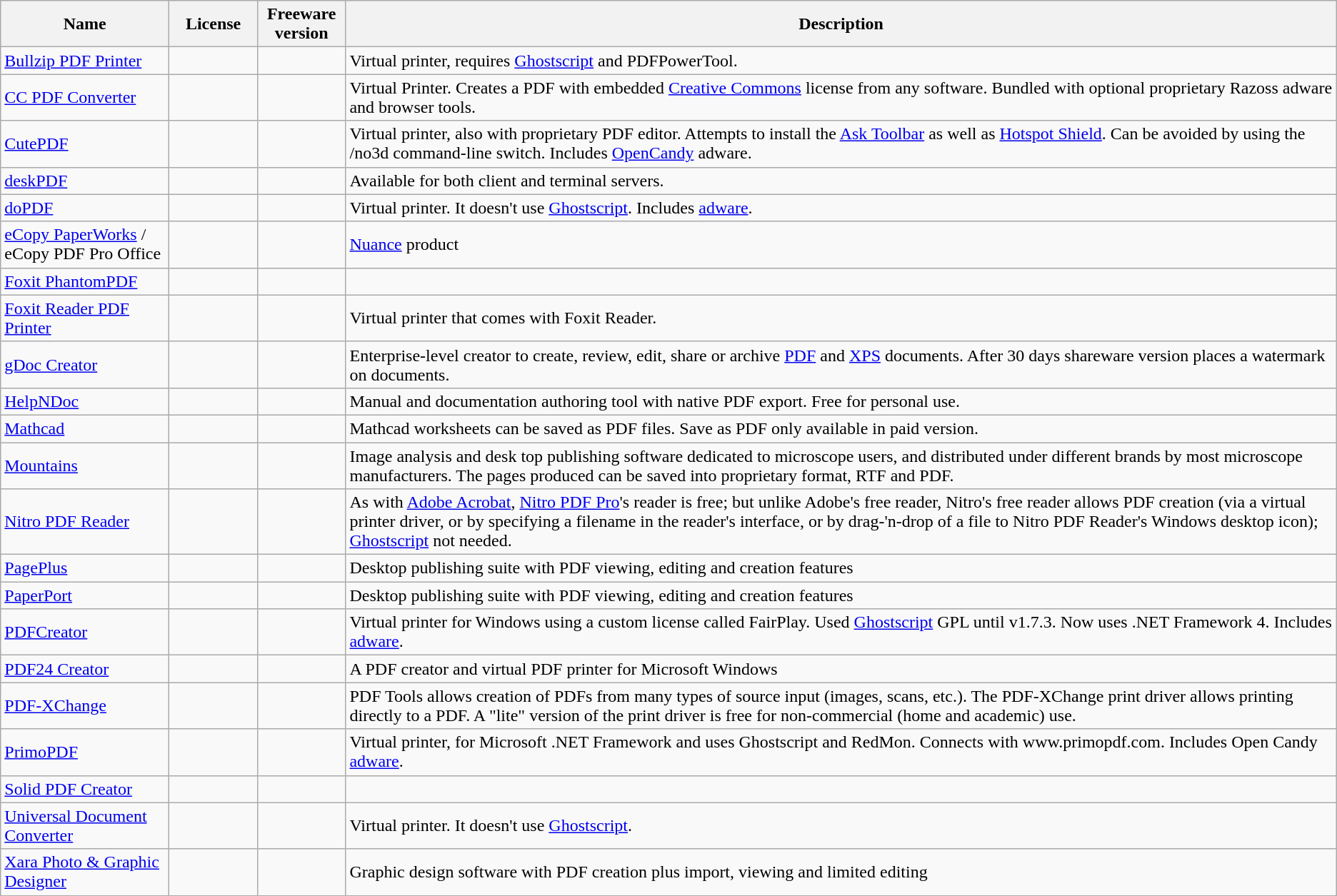<table class="wikitable sortable">
<tr>
<th width=150 scope="col">Name</th>
<th width=75 scope="col">License</th>
<th width=75 scope="col">Freeware version</th>
<th scope="col" class="unsortable">Description</th>
</tr>
<tr>
<td><a href='#'>Bullzip PDF Printer</a></td>
<td></td>
<td></td>
<td>Virtual printer, requires <a href='#'>Ghostscript</a> and PDFPowerTool.</td>
</tr>
<tr>
<td><a href='#'>CC PDF Converter</a></td>
<td></td>
<td></td>
<td>Virtual Printer. Creates a PDF with embedded <a href='#'>Creative Commons</a> license from any software. Bundled with optional proprietary Razoss adware and browser tools.</td>
</tr>
<tr>
<td><a href='#'>CutePDF</a></td>
<td></td>
<td></td>
<td>Virtual printer, also with proprietary PDF editor. Attempts to install the <a href='#'>Ask Toolbar</a> as well as <a href='#'>Hotspot Shield</a>. Can be avoided by using the /no3d command-line switch. Includes <a href='#'>OpenCandy</a> adware.</td>
</tr>
<tr>
<td><a href='#'>deskPDF</a></td>
<td></td>
<td></td>
<td>Available for both client and terminal servers.</td>
</tr>
<tr>
<td><a href='#'>doPDF</a></td>
<td></td>
<td></td>
<td>Virtual printer. It doesn't use <a href='#'>Ghostscript</a>. Includes <a href='#'>adware</a>.</td>
</tr>
<tr>
<td><a href='#'>eCopy PaperWorks</a> /  eCopy PDF Pro Office</td>
<td></td>
<td></td>
<td><a href='#'>Nuance</a> product</td>
</tr>
<tr>
<td><a href='#'>Foxit PhantomPDF</a></td>
<td></td>
<td></td>
<td></td>
</tr>
<tr>
<td><a href='#'>Foxit Reader PDF Printer</a></td>
<td></td>
<td></td>
<td>Virtual printer that comes with Foxit Reader.</td>
</tr>
<tr>
<td><a href='#'>gDoc Creator</a></td>
<td></td>
<td></td>
<td>Enterprise-level creator to create, review, edit, share or archive <a href='#'>PDF</a> and <a href='#'>XPS</a> documents. After 30 days shareware version places a watermark on documents.</td>
</tr>
<tr>
<td><a href='#'>HelpNDoc</a></td>
<td></td>
<td></td>
<td>Manual and documentation authoring tool with native PDF export. Free for personal use.</td>
</tr>
<tr>
<td><a href='#'>Mathcad</a></td>
<td></td>
<td></td>
<td>Mathcad worksheets can be saved as PDF files. Save as PDF only available in paid version.</td>
</tr>
<tr>
<td><a href='#'>Mountains</a></td>
<td></td>
<td></td>
<td>Image analysis and desk top publishing software dedicated to microscope users, and distributed under different brands by most microscope manufacturers. The pages produced can be saved into proprietary format, RTF and PDF.</td>
</tr>
<tr>
<td><a href='#'>Nitro PDF Reader</a></td>
<td></td>
<td></td>
<td>As with <a href='#'>Adobe Acrobat</a>, <a href='#'>Nitro PDF Pro</a>'s reader is free; but unlike Adobe's free reader, Nitro's free reader allows PDF creation (via a virtual printer driver, or by specifying a filename in the reader's interface, or by drag-'n-drop of a file to Nitro PDF Reader's Windows desktop icon); <a href='#'>Ghostscript</a> not needed.</td>
</tr>
<tr>
<td><a href='#'>PagePlus</a></td>
<td></td>
<td></td>
<td>Desktop publishing suite with PDF viewing, editing and creation features</td>
</tr>
<tr>
<td><a href='#'>PaperPort</a></td>
<td></td>
<td></td>
<td>Desktop publishing suite with PDF viewing, editing and creation features</td>
</tr>
<tr>
<td><a href='#'>PDFCreator</a></td>
<td></td>
<td></td>
<td>Virtual printer for Windows using a custom license called FairPlay. Used <a href='#'>Ghostscript</a> GPL until v1.7.3. Now uses .NET Framework 4. Includes <a href='#'>adware</a>.</td>
</tr>
<tr>
<td><a href='#'>PDF24 Creator</a></td>
<td></td>
<td></td>
<td>A PDF creator and virtual PDF printer for Microsoft Windows</td>
</tr>
<tr>
<td><a href='#'>PDF-XChange</a></td>
<td></td>
<td></td>
<td>PDF Tools allows creation of PDFs from many types of source input (images, scans, etc.). The PDF-XChange print driver allows printing directly to a PDF. A "lite" version of the print driver is free for non-commercial (home and academic) use.</td>
</tr>
<tr>
<td><a href='#'>PrimoPDF</a></td>
<td></td>
<td></td>
<td>Virtual printer, for Microsoft .NET Framework and uses Ghostscript and RedMon. Connects with www.primopdf.com. Includes Open Candy <a href='#'>adware</a>.</td>
</tr>
<tr>
<td><a href='#'>Solid PDF Creator</a></td>
<td></td>
<td></td>
<td></td>
</tr>
<tr>
<td><a href='#'>Universal Document Converter</a></td>
<td></td>
<td></td>
<td>Virtual printer. It doesn't use <a href='#'>Ghostscript</a>.</td>
</tr>
<tr>
<td><a href='#'>Xara Photo & Graphic Designer</a></td>
<td></td>
<td></td>
<td>Graphic design software with PDF creation plus import, viewing and limited editing</td>
</tr>
</table>
